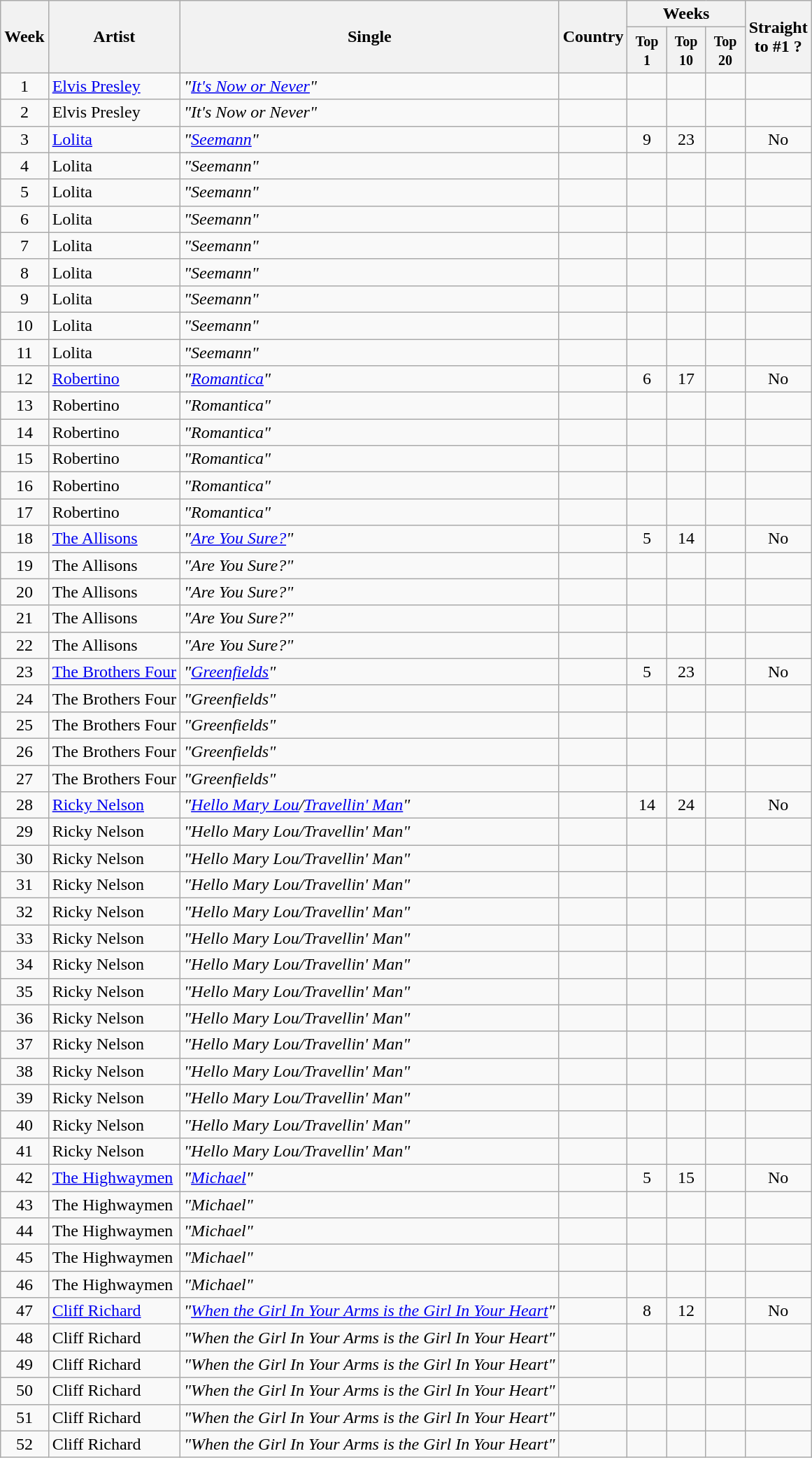<table class="wikitable">
<tr>
<th rowspan="2">Week</th>
<th rowspan="2">Artist</th>
<th rowspan="2">Single</th>
<th rowspan="2">Country</th>
<th colspan="3">Weeks</th>
<th rowspan="2">Straight <br>to #1 ?</th>
</tr>
<tr>
<th width="30"><small>Top 1</small></th>
<th width="30"><small>Top 10</small></th>
<th width="30"><small>Top 20</small></th>
</tr>
<tr>
<td style="text-align:center;">1</td>
<td><a href='#'>Elvis Presley</a></td>
<td><em>"<a href='#'>It's Now or Never</a>"</em></td>
<td style="text-align:center;"></td>
<td></td>
<td></td>
<td></td>
<td></td>
</tr>
<tr>
<td style="text-align:center;">2</td>
<td>Elvis Presley</td>
<td><em>"It's Now or Never"</em></td>
<td></td>
<td></td>
<td></td>
<td></td>
<td></td>
</tr>
<tr>
<td style="text-align:center;">3</td>
<td><a href='#'>Lolita</a></td>
<td><em>"<a href='#'>Seemann</a>"</em></td>
<td style="text-align:center;"></td>
<td style="text-align:center;">9</td>
<td style="text-align:center;">23</td>
<td></td>
<td style="text-align:center;">No</td>
</tr>
<tr>
<td style="text-align:center;">4</td>
<td>Lolita</td>
<td><em>"Seemann"</em></td>
<td></td>
<td></td>
<td></td>
<td></td>
<td></td>
</tr>
<tr>
<td style="text-align:center;">5</td>
<td>Lolita</td>
<td><em>"Seemann"</em></td>
<td></td>
<td></td>
<td></td>
<td></td>
<td></td>
</tr>
<tr>
<td style="text-align:center;">6</td>
<td>Lolita</td>
<td><em>"Seemann"</em></td>
<td></td>
<td></td>
<td></td>
<td></td>
<td></td>
</tr>
<tr>
<td style="text-align:center;">7</td>
<td>Lolita</td>
<td><em>"Seemann"</em></td>
<td></td>
<td></td>
<td></td>
<td></td>
<td></td>
</tr>
<tr>
<td style="text-align:center;">8</td>
<td>Lolita</td>
<td><em>"Seemann"</em></td>
<td></td>
<td></td>
<td></td>
<td></td>
<td></td>
</tr>
<tr>
<td style="text-align:center;">9</td>
<td>Lolita</td>
<td><em>"Seemann"</em></td>
<td></td>
<td></td>
<td></td>
<td></td>
<td></td>
</tr>
<tr>
<td style="text-align:center;">10</td>
<td>Lolita</td>
<td><em>"Seemann"</em></td>
<td></td>
<td></td>
<td></td>
<td></td>
<td></td>
</tr>
<tr>
<td style="text-align:center;">11</td>
<td>Lolita</td>
<td><em>"Seemann"</em></td>
<td></td>
<td></td>
<td></td>
<td></td>
<td></td>
</tr>
<tr>
<td style="text-align:center;">12</td>
<td><a href='#'>Robertino</a></td>
<td><em>"<a href='#'>Romantica</a>"</em></td>
<td style="text-align:center;"></td>
<td style="text-align:center;">6</td>
<td style="text-align:center;">17</td>
<td></td>
<td style="text-align:center;">No</td>
</tr>
<tr>
<td style="text-align:center;">13</td>
<td>Robertino</td>
<td><em>"Romantica"</em></td>
<td></td>
<td></td>
<td></td>
<td></td>
<td></td>
</tr>
<tr>
<td style="text-align:center;">14</td>
<td>Robertino</td>
<td><em>"Romantica"</em></td>
<td></td>
<td></td>
<td></td>
<td></td>
<td></td>
</tr>
<tr>
<td style="text-align:center;">15</td>
<td>Robertino</td>
<td><em>"Romantica"</em></td>
<td></td>
<td></td>
<td></td>
<td></td>
<td></td>
</tr>
<tr>
<td style="text-align:center;">16</td>
<td>Robertino</td>
<td><em>"Romantica"</em></td>
<td></td>
<td></td>
<td></td>
<td></td>
<td></td>
</tr>
<tr>
<td style="text-align:center;">17</td>
<td>Robertino</td>
<td><em>"Romantica"</em></td>
<td></td>
<td></td>
<td></td>
<td></td>
<td></td>
</tr>
<tr>
<td style="text-align:center;">18</td>
<td><a href='#'>The Allisons</a></td>
<td><em>"<a href='#'>Are You Sure?</a>"</em></td>
<td style="text-align:center;"></td>
<td style="text-align:center;">5</td>
<td style="text-align:center;">14</td>
<td></td>
<td style="text-align:center;">No</td>
</tr>
<tr>
<td style="text-align:center;">19</td>
<td>The Allisons</td>
<td><em>"Are You Sure?"</em></td>
<td></td>
<td></td>
<td></td>
<td></td>
<td></td>
</tr>
<tr>
<td style="text-align:center;">20</td>
<td>The Allisons</td>
<td><em>"Are You Sure?"</em></td>
<td></td>
<td></td>
<td></td>
<td></td>
<td></td>
</tr>
<tr>
<td style="text-align:center;">21</td>
<td>The Allisons</td>
<td><em>"Are You Sure?"</em></td>
<td></td>
<td></td>
<td></td>
<td></td>
<td></td>
</tr>
<tr>
<td style="text-align:center;">22</td>
<td>The Allisons</td>
<td><em>"Are You Sure?"</em></td>
<td></td>
<td></td>
<td></td>
<td></td>
<td></td>
</tr>
<tr>
<td style="text-align:center;">23</td>
<td><a href='#'>The Brothers Four</a></td>
<td><em>"<a href='#'>Greenfields</a>"</em></td>
<td style="text-align:center;"></td>
<td style="text-align:center;">5</td>
<td style="text-align:center;">23</td>
<td></td>
<td style="text-align:center;">No</td>
</tr>
<tr>
<td style="text-align:center;">24</td>
<td>The Brothers Four</td>
<td><em>"Greenfields"</em></td>
<td></td>
<td></td>
<td></td>
<td></td>
<td></td>
</tr>
<tr>
<td style="text-align:center;">25</td>
<td>The Brothers Four</td>
<td><em>"Greenfields"</em></td>
<td></td>
<td></td>
<td></td>
<td></td>
<td></td>
</tr>
<tr>
<td style="text-align:center;">26</td>
<td>The Brothers Four</td>
<td><em>"Greenfields"</em></td>
<td></td>
<td></td>
<td></td>
<td></td>
<td></td>
</tr>
<tr>
<td style="text-align:center;">27</td>
<td>The Brothers Four</td>
<td><em>"Greenfields"</em></td>
<td></td>
<td></td>
<td></td>
<td></td>
<td></td>
</tr>
<tr>
<td style="text-align:center;">28</td>
<td><a href='#'>Ricky Nelson</a></td>
<td><em>"<a href='#'>Hello Mary Lou</a>/<a href='#'>Travellin' Man</a>"</em></td>
<td style="text-align:center;"></td>
<td style="text-align:center;">14</td>
<td style="text-align:center;">24</td>
<td></td>
<td style="text-align:center;">No</td>
</tr>
<tr>
<td style="text-align:center;">29</td>
<td>Ricky Nelson</td>
<td><em>"Hello Mary Lou/Travellin' Man"</em></td>
<td></td>
<td></td>
<td></td>
<td></td>
<td></td>
</tr>
<tr>
<td style="text-align:center;">30</td>
<td>Ricky Nelson</td>
<td><em>"Hello Mary Lou/Travellin' Man"</em></td>
<td></td>
<td></td>
<td></td>
<td></td>
<td></td>
</tr>
<tr>
<td style="text-align:center;">31</td>
<td>Ricky Nelson</td>
<td><em>"Hello Mary Lou/Travellin' Man"</em></td>
<td></td>
<td></td>
<td></td>
<td></td>
<td></td>
</tr>
<tr>
<td style="text-align:center;">32</td>
<td>Ricky Nelson</td>
<td><em>"Hello Mary Lou/Travellin' Man"</em></td>
<td></td>
<td></td>
<td></td>
<td></td>
<td></td>
</tr>
<tr>
<td style="text-align:center;">33</td>
<td>Ricky Nelson</td>
<td><em>"Hello Mary Lou/Travellin' Man"</em></td>
<td></td>
<td></td>
<td></td>
<td></td>
<td></td>
</tr>
<tr>
<td style="text-align:center;">34</td>
<td>Ricky Nelson</td>
<td><em>"Hello Mary Lou/Travellin' Man"</em></td>
<td></td>
<td></td>
<td></td>
<td></td>
<td></td>
</tr>
<tr>
<td style="text-align:center;">35</td>
<td>Ricky Nelson</td>
<td><em>"Hello Mary Lou/Travellin' Man"</em></td>
<td></td>
<td></td>
<td></td>
<td></td>
<td></td>
</tr>
<tr>
<td style="text-align:center;">36</td>
<td>Ricky Nelson</td>
<td><em>"Hello Mary Lou/Travellin' Man"</em></td>
<td></td>
<td></td>
<td></td>
<td></td>
<td></td>
</tr>
<tr>
<td style="text-align:center;">37</td>
<td>Ricky Nelson</td>
<td><em>"Hello Mary Lou/Travellin' Man"</em></td>
<td></td>
<td></td>
<td></td>
<td></td>
<td></td>
</tr>
<tr>
<td style="text-align:center;">38</td>
<td>Ricky Nelson</td>
<td><em>"Hello Mary Lou/Travellin' Man"</em></td>
<td></td>
<td></td>
<td></td>
<td></td>
<td></td>
</tr>
<tr>
<td style="text-align:center;">39</td>
<td>Ricky Nelson</td>
<td><em>"Hello Mary Lou/Travellin' Man"</em></td>
<td></td>
<td></td>
<td></td>
<td></td>
<td></td>
</tr>
<tr>
<td style="text-align:center;">40</td>
<td>Ricky Nelson</td>
<td><em>"Hello Mary Lou/Travellin' Man"</em></td>
<td></td>
<td></td>
<td></td>
<td></td>
<td></td>
</tr>
<tr>
<td style="text-align:center;">41</td>
<td>Ricky Nelson</td>
<td><em>"Hello Mary Lou/Travellin' Man"</em></td>
<td></td>
<td></td>
<td></td>
<td></td>
<td></td>
</tr>
<tr>
<td style="text-align:center;">42</td>
<td><a href='#'>The Highwaymen</a></td>
<td><em>"<a href='#'>Michael</a>"</em></td>
<td style="text-align:center;"></td>
<td style="text-align:center;">5</td>
<td style="text-align:center;">15</td>
<td></td>
<td style="text-align:center;">No</td>
</tr>
<tr>
<td style="text-align:center;">43</td>
<td>The Highwaymen</td>
<td><em>"Michael"</em></td>
<td></td>
<td></td>
<td></td>
<td></td>
<td></td>
</tr>
<tr>
<td style="text-align:center;">44</td>
<td>The Highwaymen</td>
<td><em>"Michael"</em></td>
<td></td>
<td></td>
<td></td>
<td></td>
<td></td>
</tr>
<tr>
<td style="text-align:center;">45</td>
<td>The Highwaymen</td>
<td><em>"Michael"</em></td>
<td></td>
<td></td>
<td></td>
<td></td>
<td></td>
</tr>
<tr>
<td style="text-align:center;">46</td>
<td>The Highwaymen</td>
<td><em>"Michael"</em></td>
<td></td>
<td></td>
<td></td>
<td></td>
<td></td>
</tr>
<tr>
<td style="text-align:center;">47</td>
<td><a href='#'>Cliff Richard</a></td>
<td><em>"<a href='#'>When the Girl In Your Arms is the Girl In Your Heart</a>"</em></td>
<td style="text-align:center;"></td>
<td style="text-align:center;">8</td>
<td style="text-align:center;">12</td>
<td></td>
<td style="text-align:center;">No</td>
</tr>
<tr>
<td style="text-align:center;">48</td>
<td>Cliff Richard</td>
<td><em>"When the Girl In Your Arms is the Girl In Your Heart"</em></td>
<td></td>
<td></td>
<td></td>
<td></td>
<td></td>
</tr>
<tr>
<td style="text-align:center;">49</td>
<td>Cliff Richard</td>
<td><em>"When the Girl In Your Arms is the Girl In Your Heart"</em></td>
<td></td>
<td></td>
<td></td>
<td></td>
<td></td>
</tr>
<tr>
<td style="text-align:center;">50</td>
<td>Cliff Richard</td>
<td><em>"When the Girl In Your Arms is the Girl In Your Heart"</em></td>
<td></td>
<td></td>
<td></td>
<td></td>
<td></td>
</tr>
<tr>
<td style="text-align:center;">51</td>
<td>Cliff Richard</td>
<td><em>"When the Girl In Your Arms is the Girl In Your Heart"</em></td>
<td></td>
<td></td>
<td></td>
<td></td>
<td></td>
</tr>
<tr>
<td style="text-align:center;">52</td>
<td>Cliff Richard</td>
<td><em>"When the Girl In Your Arms is the Girl In Your Heart"</em></td>
<td></td>
<td></td>
<td></td>
<td></td>
<td></td>
</tr>
</table>
